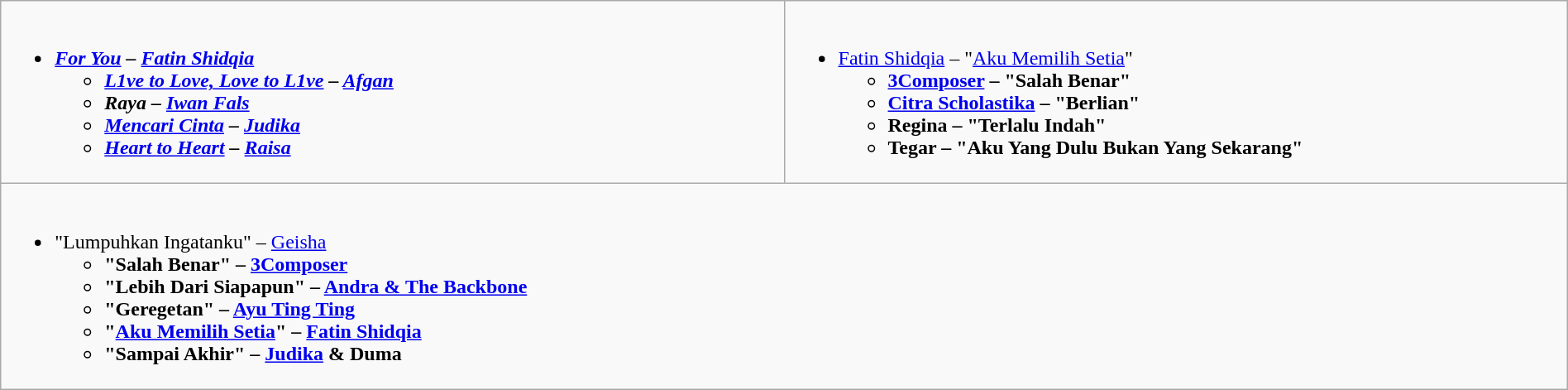<table class="wikitable" style="width:100%">
<tr>
<td valign="top" width="50%"><br><ul><li><strong><em><a href='#'>For You</a><em> – <a href='#'>Fatin Shidqia</a><strong><ul><li></em><a href='#'>L1ve to Love, Love to L1ve</a><em> – <a href='#'>Afgan</a></li><li></em>Raya<em> – <a href='#'>Iwan Fals</a></li><li></em><a href='#'>Mencari Cinta</a><em> – <a href='#'>Judika</a></li><li></em><a href='#'>Heart to Heart</a><em> – <a href='#'>Raisa</a></li></ul></li></ul></td>
<td valign="top" width="50%"><br><ul><li></strong><a href='#'>Fatin Shidqia</a> – "<a href='#'>Aku Memilih Setia</a>"<strong><ul><li><a href='#'>3Composer</a> – "Salah Benar"</li><li><a href='#'>Citra Scholastika</a> – "Berlian"</li><li>Regina – "Terlalu Indah"</li><li>Tegar – "Aku Yang Dulu Bukan Yang Sekarang"</li></ul></li></ul></td>
</tr>
<tr>
<td valign="top" width="50%" colspan="2"><br><ul><li></strong>"Lumpuhkan Ingatanku" – <a href='#'>Geisha</a><strong><ul><li>"Salah Benar" – <a href='#'>3Composer</a></li><li>"Lebih Dari Siapapun" – <a href='#'>Andra & The Backbone</a></li><li>"Geregetan" – <a href='#'>Ayu Ting Ting</a></li><li>"<a href='#'>Aku Memilih Setia</a>" – <a href='#'>Fatin Shidqia</a></li><li>"Sampai Akhir" – <a href='#'>Judika</a> & Duma</li></ul></li></ul></td>
</tr>
</table>
